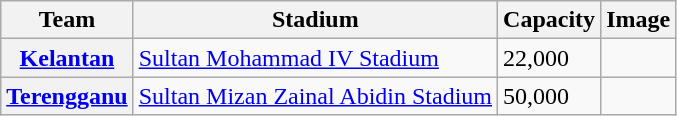<table class="wikitable">
<tr>
<th>Team</th>
<th>Stadium</th>
<th>Capacity</th>
<th>Image</th>
</tr>
<tr>
<th><a href='#'>Kelantan</a></th>
<td><a href='#'>Sultan Mohammad IV Stadium</a></td>
<td>22,000</td>
<td></td>
</tr>
<tr>
<th><a href='#'>Terengganu</a></th>
<td><a href='#'>Sultan Mizan Zainal Abidin Stadium</a></td>
<td>50,000</td>
<td></td>
</tr>
</table>
